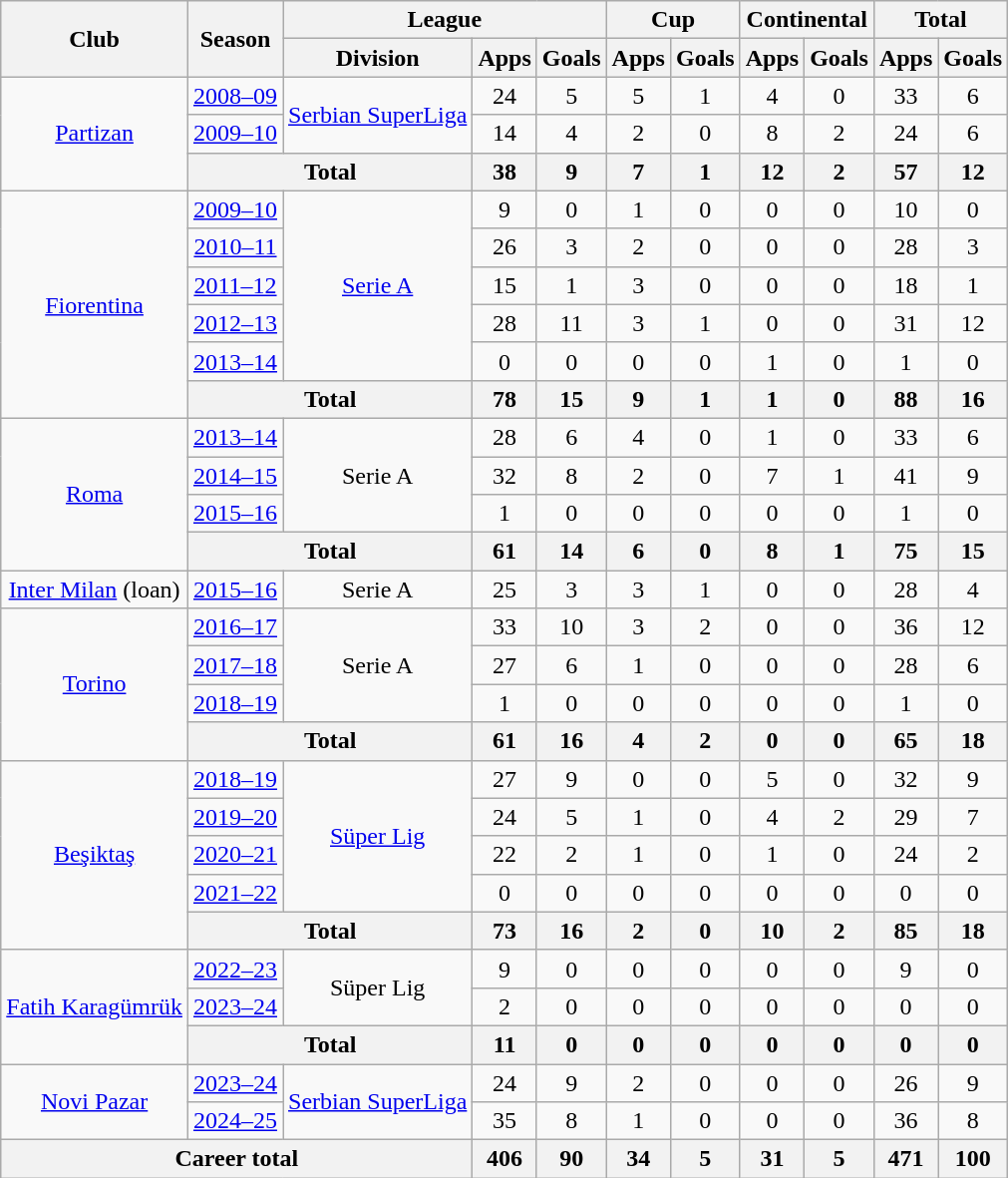<table class="wikitable" style="text-align:center">
<tr>
<th rowspan="2">Club</th>
<th rowspan="2">Season</th>
<th colspan="3">League</th>
<th colspan="2">Cup</th>
<th colspan="2">Continental</th>
<th colspan="2">Total</th>
</tr>
<tr>
<th>Division</th>
<th>Apps</th>
<th>Goals</th>
<th>Apps</th>
<th>Goals</th>
<th>Apps</th>
<th>Goals</th>
<th>Apps</th>
<th>Goals</th>
</tr>
<tr>
<td rowspan="3"><a href='#'>Partizan</a></td>
<td><a href='#'>2008–09</a></td>
<td rowspan="2"><a href='#'>Serbian SuperLiga</a></td>
<td>24</td>
<td>5</td>
<td>5</td>
<td>1</td>
<td>4</td>
<td>0</td>
<td>33</td>
<td>6</td>
</tr>
<tr>
<td><a href='#'>2009–10</a></td>
<td>14</td>
<td>4</td>
<td>2</td>
<td>0</td>
<td>8</td>
<td>2</td>
<td>24</td>
<td>6</td>
</tr>
<tr>
<th colspan="2">Total</th>
<th>38</th>
<th>9</th>
<th>7</th>
<th>1</th>
<th>12</th>
<th>2</th>
<th>57</th>
<th>12</th>
</tr>
<tr>
<td rowspan="6"><a href='#'>Fiorentina</a></td>
<td><a href='#'>2009–10</a></td>
<td rowspan="5"><a href='#'>Serie A</a></td>
<td>9</td>
<td>0</td>
<td>1</td>
<td>0</td>
<td>0</td>
<td>0</td>
<td>10</td>
<td>0</td>
</tr>
<tr>
<td><a href='#'>2010–11</a></td>
<td>26</td>
<td>3</td>
<td>2</td>
<td>0</td>
<td>0</td>
<td>0</td>
<td>28</td>
<td>3</td>
</tr>
<tr>
<td><a href='#'>2011–12</a></td>
<td>15</td>
<td>1</td>
<td>3</td>
<td>0</td>
<td>0</td>
<td>0</td>
<td>18</td>
<td>1</td>
</tr>
<tr>
<td><a href='#'>2012–13</a></td>
<td>28</td>
<td>11</td>
<td>3</td>
<td>1</td>
<td>0</td>
<td>0</td>
<td>31</td>
<td>12</td>
</tr>
<tr>
<td><a href='#'>2013–14</a></td>
<td>0</td>
<td>0</td>
<td>0</td>
<td>0</td>
<td>1</td>
<td>0</td>
<td>1</td>
<td>0</td>
</tr>
<tr>
<th colspan="2">Total</th>
<th>78</th>
<th>15</th>
<th>9</th>
<th>1</th>
<th>1</th>
<th>0</th>
<th>88</th>
<th>16</th>
</tr>
<tr>
<td rowspan="4"><a href='#'>Roma</a></td>
<td><a href='#'>2013–14</a></td>
<td rowspan="3">Serie A</td>
<td>28</td>
<td>6</td>
<td>4</td>
<td>0</td>
<td>1</td>
<td>0</td>
<td>33</td>
<td>6</td>
</tr>
<tr>
<td><a href='#'>2014–15</a></td>
<td>32</td>
<td>8</td>
<td>2</td>
<td>0</td>
<td>7</td>
<td>1</td>
<td>41</td>
<td>9</td>
</tr>
<tr>
<td><a href='#'>2015–16</a></td>
<td>1</td>
<td>0</td>
<td>0</td>
<td>0</td>
<td>0</td>
<td>0</td>
<td>1</td>
<td>0</td>
</tr>
<tr>
<th colspan="2">Total</th>
<th>61</th>
<th>14</th>
<th>6</th>
<th>0</th>
<th>8</th>
<th>1</th>
<th>75</th>
<th>15</th>
</tr>
<tr>
<td><a href='#'>Inter Milan</a> (loan)</td>
<td><a href='#'>2015–16</a></td>
<td>Serie A</td>
<td>25</td>
<td>3</td>
<td>3</td>
<td>1</td>
<td>0</td>
<td>0</td>
<td>28</td>
<td>4</td>
</tr>
<tr>
<td rowspan="4"><a href='#'>Torino</a></td>
<td><a href='#'>2016–17</a></td>
<td rowspan="3">Serie A</td>
<td>33</td>
<td>10</td>
<td>3</td>
<td>2</td>
<td>0</td>
<td>0</td>
<td>36</td>
<td>12</td>
</tr>
<tr>
<td><a href='#'>2017–18</a></td>
<td>27</td>
<td>6</td>
<td>1</td>
<td>0</td>
<td>0</td>
<td>0</td>
<td>28</td>
<td>6</td>
</tr>
<tr>
<td><a href='#'>2018–19</a></td>
<td>1</td>
<td>0</td>
<td>0</td>
<td>0</td>
<td>0</td>
<td>0</td>
<td>1</td>
<td>0</td>
</tr>
<tr>
<th colspan="2">Total</th>
<th>61</th>
<th>16</th>
<th>4</th>
<th>2</th>
<th>0</th>
<th>0</th>
<th>65</th>
<th>18</th>
</tr>
<tr>
<td rowspan="5"><a href='#'>Beşiktaş</a></td>
<td><a href='#'>2018–19</a></td>
<td rowspan="4"><a href='#'>Süper Lig</a></td>
<td>27</td>
<td>9</td>
<td>0</td>
<td>0</td>
<td>5</td>
<td>0</td>
<td>32</td>
<td>9</td>
</tr>
<tr>
<td><a href='#'>2019–20</a></td>
<td>24</td>
<td>5</td>
<td>1</td>
<td>0</td>
<td>4</td>
<td>2</td>
<td>29</td>
<td>7</td>
</tr>
<tr>
<td><a href='#'>2020–21</a></td>
<td>22</td>
<td>2</td>
<td>1</td>
<td>0</td>
<td>1</td>
<td>0</td>
<td>24</td>
<td>2</td>
</tr>
<tr>
<td><a href='#'>2021–22</a></td>
<td>0</td>
<td>0</td>
<td>0</td>
<td>0</td>
<td>0</td>
<td>0</td>
<td>0</td>
<td>0</td>
</tr>
<tr>
<th colspan="2">Total</th>
<th>73</th>
<th>16</th>
<th>2</th>
<th>0</th>
<th>10</th>
<th>2</th>
<th>85</th>
<th>18</th>
</tr>
<tr>
<td rowspan="3"><a href='#'>Fatih Karagümrük</a></td>
<td><a href='#'>2022–23</a></td>
<td rowspan="2">Süper Lig</td>
<td>9</td>
<td>0</td>
<td>0</td>
<td>0</td>
<td>0</td>
<td>0</td>
<td>9</td>
<td>0</td>
</tr>
<tr>
<td><a href='#'>2023–24</a></td>
<td>2</td>
<td>0</td>
<td>0</td>
<td>0</td>
<td>0</td>
<td>0</td>
<td>0</td>
<td>0</td>
</tr>
<tr>
<th colspan="2">Total</th>
<th>11</th>
<th>0</th>
<th>0</th>
<th>0</th>
<th>0</th>
<th>0</th>
<th>0</th>
<th>0</th>
</tr>
<tr>
<td rowspan="2"><a href='#'>Novi Pazar</a></td>
<td><a href='#'>2023–24</a></td>
<td rowspan="2"><a href='#'>Serbian SuperLiga</a></td>
<td>24</td>
<td>9</td>
<td>2</td>
<td>0</td>
<td>0</td>
<td>0</td>
<td>26</td>
<td>9</td>
</tr>
<tr>
<td><a href='#'>2024–25</a></td>
<td>35</td>
<td>8</td>
<td>1</td>
<td>0</td>
<td>0</td>
<td>0</td>
<td>36</td>
<td>8</td>
</tr>
<tr>
<th colspan="3">Career total</th>
<th>406</th>
<th>90</th>
<th>34</th>
<th>5</th>
<th>31</th>
<th>5</th>
<th>471</th>
<th>100</th>
</tr>
</table>
